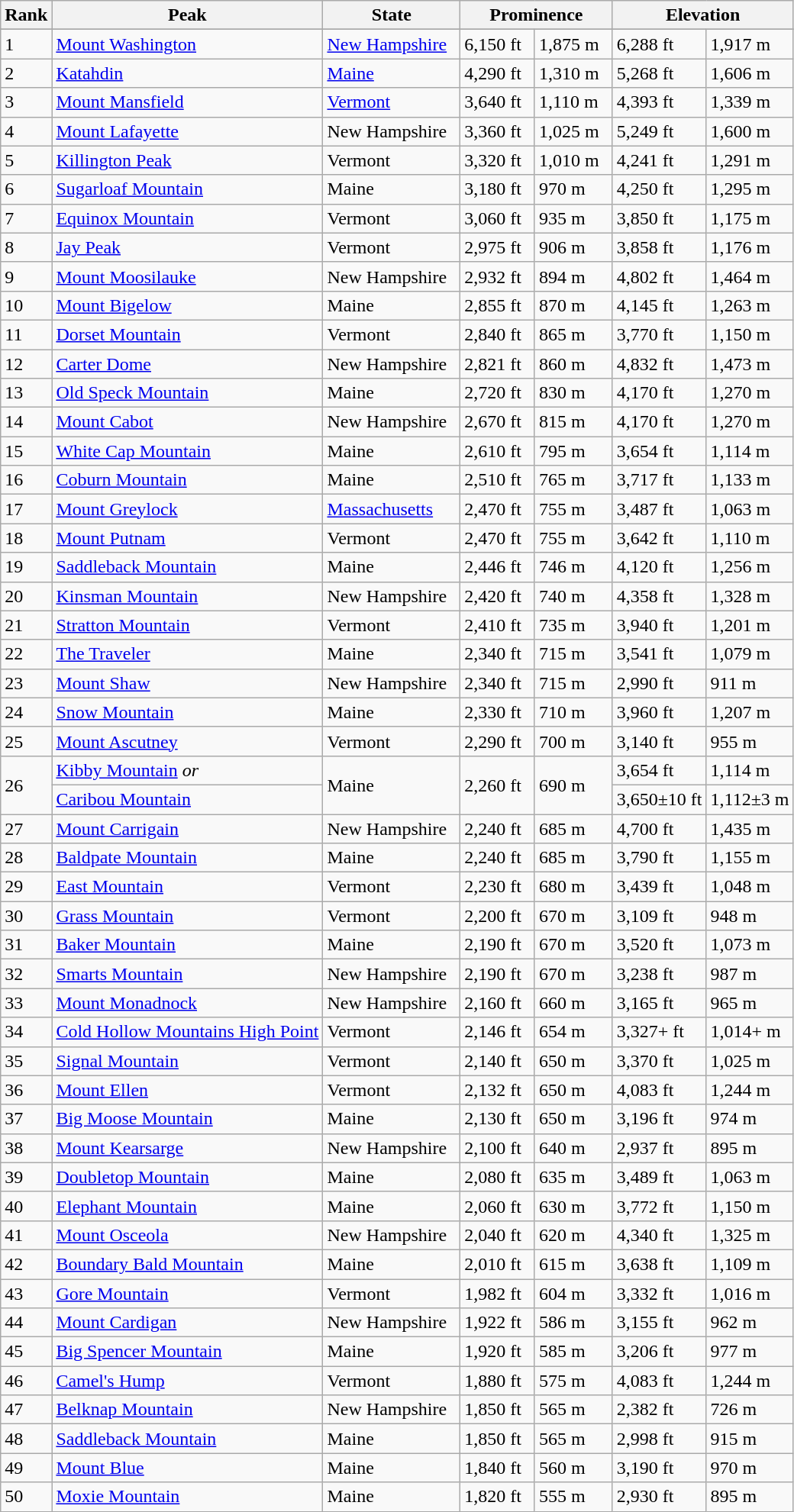<table class="wikitable sortable">
<tr>
<th scope="col">Rank</th>
<th scope="col">Peak</th>
<th scope="col">State</th>
<th scope="col" colspan=2>Prominence </th>
<th scope="col" colspan=2>Elevation</th>
</tr>
<tr>
</tr>
<tr>
<td>1</td>
<td><a href='#'>Mount Washington</a></td>
<td><a href='#'>New Hampshire</a>  </td>
<td>6,150 ft  </td>
<td>1,875 m  </td>
<td>6,288 ft  </td>
<td>1,917 m  </td>
</tr>
<tr>
<td>2</td>
<td><a href='#'>Katahdin</a></td>
<td><a href='#'>Maine</a></td>
<td>4,290 ft</td>
<td>1,310 m</td>
<td>5,268 ft</td>
<td>1,606 m</td>
</tr>
<tr>
<td>3</td>
<td><a href='#'>Mount Mansfield</a></td>
<td><a href='#'>Vermont</a></td>
<td>3,640 ft</td>
<td>1,110 m</td>
<td>4,393 ft</td>
<td>1,339 m</td>
</tr>
<tr>
<td>4</td>
<td><a href='#'>Mount Lafayette</a></td>
<td>New Hampshire</td>
<td>3,360 ft</td>
<td>1,025 m</td>
<td>5,249 ft</td>
<td>1,600 m</td>
</tr>
<tr>
<td>5</td>
<td><a href='#'>Killington Peak</a></td>
<td>Vermont</td>
<td>3,320 ft</td>
<td>1,010 m</td>
<td>4,241 ft</td>
<td>1,291 m</td>
</tr>
<tr>
<td>6</td>
<td><a href='#'>Sugarloaf Mountain</a></td>
<td>Maine</td>
<td>3,180 ft</td>
<td>970 m</td>
<td>4,250 ft</td>
<td>1,295 m</td>
</tr>
<tr>
<td>7</td>
<td><a href='#'>Equinox Mountain</a></td>
<td>Vermont</td>
<td>3,060 ft</td>
<td>935 m</td>
<td>3,850 ft</td>
<td>1,175 m</td>
</tr>
<tr>
<td>8</td>
<td><a href='#'>Jay Peak</a></td>
<td>Vermont</td>
<td>2,975 ft</td>
<td>906 m</td>
<td>3,858 ft</td>
<td>1,176 m</td>
</tr>
<tr>
<td>9</td>
<td><a href='#'>Mount Moosilauke</a></td>
<td>New Hampshire</td>
<td>2,932 ft</td>
<td>894 m</td>
<td>4,802 ft</td>
<td>1,464 m</td>
</tr>
<tr>
<td>10</td>
<td><a href='#'>Mount Bigelow</a></td>
<td>Maine</td>
<td>2,855 ft</td>
<td>870 m</td>
<td>4,145 ft</td>
<td>1,263 m</td>
</tr>
<tr>
<td>11</td>
<td><a href='#'>Dorset Mountain</a></td>
<td>Vermont</td>
<td>2,840 ft</td>
<td>865 m</td>
<td>3,770 ft</td>
<td>1,150 m</td>
</tr>
<tr>
<td>12</td>
<td><a href='#'>Carter Dome</a></td>
<td>New Hampshire</td>
<td>2,821 ft</td>
<td>860 m</td>
<td>4,832 ft</td>
<td>1,473 m</td>
</tr>
<tr>
<td>13</td>
<td><a href='#'>Old Speck Mountain</a></td>
<td>Maine</td>
<td>2,720 ft</td>
<td>830 m</td>
<td>4,170 ft</td>
<td>1,270 m</td>
</tr>
<tr>
<td>14</td>
<td><a href='#'>Mount Cabot</a></td>
<td>New Hampshire</td>
<td>2,670 ft</td>
<td>815 m</td>
<td>4,170 ft</td>
<td>1,270 m</td>
</tr>
<tr>
<td>15</td>
<td><a href='#'>White Cap Mountain</a></td>
<td>Maine</td>
<td>2,610 ft</td>
<td>795 m</td>
<td>3,654 ft</td>
<td>1,114 m</td>
</tr>
<tr>
<td>16</td>
<td><a href='#'>Coburn Mountain</a></td>
<td>Maine</td>
<td>2,510 ft</td>
<td>765 m</td>
<td>3,717 ft</td>
<td>1,133 m</td>
</tr>
<tr>
<td>17</td>
<td><a href='#'>Mount Greylock</a></td>
<td><a href='#'>Massachusetts</a></td>
<td>2,470 ft</td>
<td>755 m</td>
<td>3,487 ft</td>
<td>1,063 m</td>
</tr>
<tr>
<td>18</td>
<td><a href='#'>Mount Putnam</a></td>
<td>Vermont</td>
<td>2,470 ft</td>
<td>755 m</td>
<td>3,642 ft</td>
<td>1,110 m</td>
</tr>
<tr>
<td>19</td>
<td><a href='#'>Saddleback Mountain</a></td>
<td>Maine</td>
<td>2,446 ft</td>
<td>746 m</td>
<td>4,120 ft</td>
<td>1,256 m</td>
</tr>
<tr>
<td>20</td>
<td><a href='#'>Kinsman Mountain</a></td>
<td>New Hampshire</td>
<td>2,420 ft</td>
<td>740 m</td>
<td>4,358 ft</td>
<td>1,328 m</td>
</tr>
<tr>
<td>21</td>
<td><a href='#'>Stratton Mountain</a></td>
<td>Vermont</td>
<td>2,410 ft</td>
<td>735 m</td>
<td>3,940 ft</td>
<td>1,201 m</td>
</tr>
<tr>
<td>22</td>
<td><a href='#'>The Traveler</a></td>
<td>Maine</td>
<td>2,340 ft</td>
<td>715 m</td>
<td>3,541 ft</td>
<td>1,079 m</td>
</tr>
<tr>
<td>23</td>
<td><a href='#'>Mount Shaw</a></td>
<td>New Hampshire</td>
<td>2,340 ft</td>
<td>715 m</td>
<td>2,990 ft</td>
<td>911 m</td>
</tr>
<tr>
<td>24</td>
<td><a href='#'>Snow Mountain</a></td>
<td>Maine</td>
<td>2,330 ft</td>
<td>710 m</td>
<td>3,960 ft</td>
<td>1,207 m</td>
</tr>
<tr>
<td>25</td>
<td><a href='#'>Mount Ascutney</a></td>
<td>Vermont</td>
<td>2,290 ft</td>
<td>700 m</td>
<td>3,140 ft</td>
<td>955 m</td>
</tr>
<tr>
<td rowspan=2>26 </td>
<td><a href='#'>Kibby Mountain</a> <em>or</em></td>
<td rowspan=2>Maine</td>
<td rowspan=2>2,260 ft</td>
<td rowspan=2>690 m</td>
<td>3,654 ft</td>
<td>1,114 m</td>
</tr>
<tr>
<td><a href='#'>Caribou Mountain</a></td>
<td>3,650±10 ft</td>
<td>1,112±3 m</td>
</tr>
<tr>
<td>27</td>
<td><a href='#'>Mount Carrigain</a></td>
<td>New Hampshire</td>
<td>2,240 ft</td>
<td>685 m</td>
<td>4,700 ft</td>
<td>1,435 m</td>
</tr>
<tr>
<td>28</td>
<td><a href='#'>Baldpate Mountain</a></td>
<td>Maine</td>
<td>2,240 ft</td>
<td>685 m</td>
<td>3,790 ft</td>
<td>1,155 m</td>
</tr>
<tr>
<td>29</td>
<td><a href='#'>East Mountain</a></td>
<td>Vermont</td>
<td>2,230 ft</td>
<td>680 m</td>
<td>3,439 ft</td>
<td>1,048 m</td>
</tr>
<tr>
<td>30</td>
<td><a href='#'>Grass Mountain</a></td>
<td>Vermont</td>
<td>2,200 ft</td>
<td>670 m</td>
<td>3,109 ft</td>
<td>948 m</td>
</tr>
<tr>
<td>31</td>
<td><a href='#'>Baker Mountain</a></td>
<td>Maine</td>
<td>2,190 ft</td>
<td>670 m</td>
<td>3,520 ft</td>
<td>1,073 m</td>
</tr>
<tr>
<td>32</td>
<td><a href='#'>Smarts Mountain</a></td>
<td>New Hampshire</td>
<td>2,190 ft</td>
<td>670 m</td>
<td>3,238 ft</td>
<td>987 m</td>
</tr>
<tr>
<td>33</td>
<td><a href='#'>Mount Monadnock</a></td>
<td>New Hampshire</td>
<td>2,160 ft</td>
<td>660 m</td>
<td>3,165 ft</td>
<td>965 m</td>
</tr>
<tr>
<td>34</td>
<td><a href='#'>Cold Hollow Mountains High Point</a></td>
<td>Vermont</td>
<td>2,146 ft</td>
<td>654 m</td>
<td>3,327+ ft</td>
<td>1,014+ m</td>
</tr>
<tr>
<td>35</td>
<td><a href='#'>Signal Mountain</a></td>
<td>Vermont</td>
<td>2,140 ft</td>
<td>650 m</td>
<td>3,370 ft</td>
<td>1,025 m</td>
</tr>
<tr>
<td>36</td>
<td><a href='#'>Mount Ellen</a></td>
<td>Vermont</td>
<td>2,132 ft</td>
<td>650 m</td>
<td>4,083 ft</td>
<td>1,244 m</td>
</tr>
<tr>
<td>37</td>
<td><a href='#'>Big Moose Mountain</a></td>
<td>Maine</td>
<td>2,130 ft</td>
<td>650 m</td>
<td>3,196 ft</td>
<td>974 m</td>
</tr>
<tr>
<td>38</td>
<td><a href='#'>Mount Kearsarge</a></td>
<td>New Hampshire</td>
<td>2,100 ft</td>
<td>640 m</td>
<td>2,937 ft</td>
<td>895 m</td>
</tr>
<tr>
<td>39</td>
<td><a href='#'>Doubletop Mountain</a></td>
<td>Maine</td>
<td>2,080 ft</td>
<td>635 m</td>
<td>3,489 ft</td>
<td>1,063 m</td>
</tr>
<tr>
<td>40</td>
<td><a href='#'>Elephant Mountain</a></td>
<td>Maine</td>
<td>2,060 ft</td>
<td>630 m</td>
<td>3,772 ft</td>
<td>1,150 m</td>
</tr>
<tr>
<td>41</td>
<td><a href='#'>Mount Osceola</a></td>
<td>New Hampshire</td>
<td>2,040 ft</td>
<td>620 m</td>
<td>4,340 ft</td>
<td>1,325 m</td>
</tr>
<tr>
<td>42</td>
<td><a href='#'>Boundary Bald Mountain</a></td>
<td>Maine</td>
<td>2,010 ft</td>
<td>615 m</td>
<td>3,638 ft</td>
<td>1,109 m</td>
</tr>
<tr>
<td>43</td>
<td><a href='#'>Gore Mountain</a></td>
<td>Vermont</td>
<td>1,982 ft</td>
<td>604 m</td>
<td>3,332 ft</td>
<td>1,016 m</td>
</tr>
<tr>
<td>44</td>
<td><a href='#'>Mount Cardigan</a></td>
<td>New Hampshire</td>
<td>1,922 ft</td>
<td>586 m</td>
<td>3,155 ft</td>
<td>962 m</td>
</tr>
<tr>
<td>45</td>
<td><a href='#'>Big Spencer Mountain</a></td>
<td>Maine</td>
<td>1,920 ft</td>
<td>585 m</td>
<td>3,206 ft</td>
<td>977 m</td>
</tr>
<tr>
<td>46</td>
<td><a href='#'>Camel's Hump</a></td>
<td>Vermont</td>
<td>1,880 ft</td>
<td>575 m</td>
<td>4,083 ft</td>
<td>1,244 m</td>
</tr>
<tr>
<td>47</td>
<td><a href='#'>Belknap Mountain</a></td>
<td>New Hampshire</td>
<td>1,850 ft</td>
<td>565 m</td>
<td>2,382 ft</td>
<td>726 m</td>
</tr>
<tr>
<td>48</td>
<td><a href='#'>Saddleback Mountain</a></td>
<td>Maine</td>
<td>1,850 ft</td>
<td>565 m</td>
<td>2,998 ft</td>
<td>915 m</td>
</tr>
<tr>
<td>49</td>
<td><a href='#'>Mount Blue</a></td>
<td>Maine</td>
<td>1,840 ft</td>
<td>560 m</td>
<td>3,190 ft</td>
<td>970 m</td>
</tr>
<tr>
<td>50</td>
<td><a href='#'>Moxie Mountain</a></td>
<td>Maine</td>
<td>1,820 ft</td>
<td>555 m</td>
<td>2,930 ft</td>
<td>895 m</td>
</tr>
</table>
